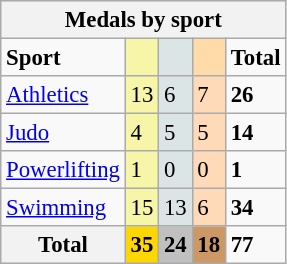<table class=wikitable style="font-size:95%; ">
<tr bgcolor=EFEFEF>
<th colspan=7><strong>Medals by sport</strong></th>
</tr>
<tr>
<td><strong>Sport</strong></td>
<td bgcolor=F7F6A8></td>
<td bgcolor=DCE5E5></td>
<td bgcolor=FFDBA9></td>
<td><strong>Total</strong></td>
</tr>
<tr>
<td><a href='#'>Athletics</a></td>
<td bgcolor=F7F6A8>13</td>
<td bgcolor=DCE5E5>6</td>
<td bgcolor=FFDAB9>7</td>
<td><strong>26</strong></td>
</tr>
<tr>
<td><a href='#'>Judo</a></td>
<td bgcolor=F7F6A8>4</td>
<td bgcolor=DCE5E5>5</td>
<td bgcolor=FFDAB9>5</td>
<td><strong>14</strong></td>
</tr>
<tr>
<td><a href='#'>Powerlifting</a></td>
<td bgcolor=F7F6A8>1</td>
<td bgcolor=DCE5E5>0</td>
<td bgcolor=FFDAB9>0</td>
<td><strong>1</strong></td>
</tr>
<tr>
<td><a href='#'>Swimming</a></td>
<td bgcolor=F7F6A8>15</td>
<td bgcolor=DCE5E5>13</td>
<td bgcolor=FFDAB9>6</td>
<td><strong>34</strong></td>
</tr>
<tr>
<th><strong>Total</strong></th>
<td style="background:gold;"><strong>35</strong></td>
<td style="background:silver;"><strong>24</strong></td>
<td style="background:#c96;"><strong>18</strong></td>
<td><strong>77</strong></td>
</tr>
</table>
